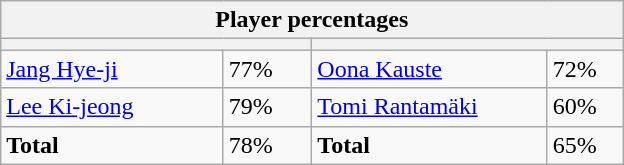<table class="wikitable">
<tr>
<th colspan=4 width=400>Player percentages</th>
</tr>
<tr>
<th colspan=2 width=200 style="white-space:nowrap;"></th>
<th colspan=2 width=200 style="white-space:nowrap;"></th>
</tr>
<tr>
<td><a href='#'>Jang Hye-ji</a></td>
<td>77%</td>
<td><a href='#'>Oona Kauste</a></td>
<td>72%</td>
</tr>
<tr>
<td><a href='#'>Lee Ki-jeong</a></td>
<td>79%</td>
<td><a href='#'>Tomi Rantamäki</a></td>
<td>60%</td>
</tr>
<tr>
<td><strong>Total</strong></td>
<td>78%</td>
<td><strong>Total</strong></td>
<td>65%</td>
</tr>
</table>
